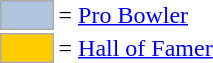<table>
<tr>
<td style="background-color:lightsteelblue; border:1px solid #aaaaaa; width:2em;"></td>
<td>= <a href='#'>Pro Bowler</a></td>
</tr>
<tr>
<td style="background-color:#FFCC00; border:1px solid #aaaaaa; width:2em;"></td>
<td>= <a href='#'>Hall of Famer</a></td>
</tr>
</table>
